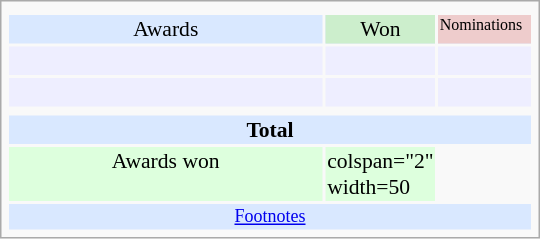<table class="infobox" style="width: 25em; text-align: left; font-size: 90%; vertical-align: middle;">
<tr>
<td colspan="3" style="text-align:center;"></td>
</tr>
<tr bgcolor=#D9E8FF>
<td style="text-align:center;">Awards</td>
<td style="text-align:center;background: #cceecc;text-size:0.9em" width=50>Won</td>
<td style="background:#eecccc; font-size:8pt;" width="60px">Nominations</td>
</tr>
<tr bgcolor=#eeeeff>
<td align="center"><br></td>
<td></td>
<td></td>
</tr>
<tr bgcolor=#eeeeff>
<td align="center"><br></td>
<td></td>
<td></td>
</tr>
<tr bgcolor=#eeeeff>
</tr>
<tr bgcolor=#eeeeff>
</tr>
<tr bgcolor=#D9E8FF>
<td colspan="3" style="text-align:center;"><strong>Total</strong></td>
</tr>
<tr bgcolor=#ddffdd>
<td style="text-align:center;">Awards won</td>
<td>colspan="2" width=50 </td>
</tr>
<tr bgcolor=#D9E8FF>
<td colspan="3" style="font-size: smaller; text-align:center;"><a href='#'>Footnotes</a></td>
</tr>
</table>
